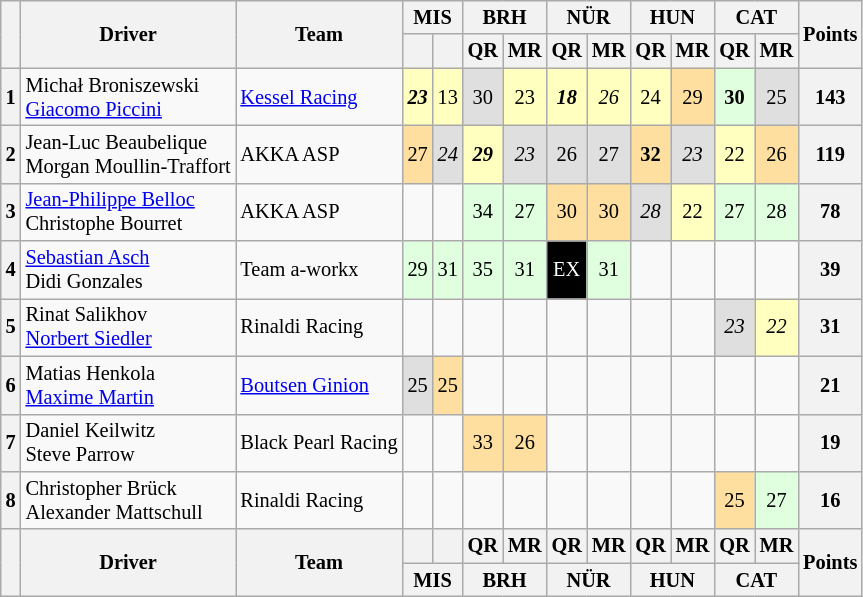<table class="wikitable" style="font-size: 85%; text-align:center;">
<tr>
<th rowspan=2></th>
<th rowspan=2>Driver</th>
<th rowspan=2>Team</th>
<th colspan=2>MIS<br></th>
<th colspan=2>BRH<br></th>
<th colspan=2>NÜR<br></th>
<th colspan=2>HUN<br></th>
<th colspan=2>CAT<br></th>
<th rowspan=2>Points</th>
</tr>
<tr>
<th></th>
<th></th>
<th>QR</th>
<th>MR</th>
<th>QR</th>
<th>MR</th>
<th>QR</th>
<th>MR</th>
<th>QR</th>
<th>MR</th>
</tr>
<tr>
<th>1</th>
<td align=left> Michał Broniszewski<br> <a href='#'>Giacomo Piccini</a></td>
<td align=left> <a href='#'>Kessel Racing</a></td>
<td style="background:#FFFFBF;"><strong><em>23</em></strong></td>
<td style="background:#FFFFBF;">13</td>
<td style="background:#DFDFDF;">30</td>
<td style="background:#FFFFBF;">23</td>
<td style="background:#FFFFBF;"><strong><em>18</em></strong></td>
<td style="background:#FFFFBF;"><em>26</em></td>
<td style="background:#FFFFBF;">24</td>
<td style="background:#FFDF9F;">29</td>
<td style="background:#DFFFDF;"><strong>30</strong></td>
<td style="background:#DFDFDF;">25</td>
<th>143</th>
</tr>
<tr>
<th>2</th>
<td align=left> Jean-Luc Beaubelique<br> Morgan Moullin-Traffort</td>
<td align=left> AKKA ASP</td>
<td style="background:#FFDF9F;">27</td>
<td style="background:#DFDFDF;"><em>24</em></td>
<td style="background:#FFFFBF;"><strong><em>29</em></strong></td>
<td style="background:#DFDFDF;"><em>23</em></td>
<td style="background:#DFDFDF;">26</td>
<td style="background:#DFDFDF;">27</td>
<td style="background:#FFDF9F;"><strong>32</strong></td>
<td style="background:#DFDFDF;"><em>23</em></td>
<td style="background:#FFFFBF;">22</td>
<td style="background:#FFDF9F;">26</td>
<th>119</th>
</tr>
<tr>
<th>3</th>
<td align=left> <a href='#'>Jean-Philippe Belloc</a><br> Christophe Bourret</td>
<td align=left> AKKA ASP</td>
<td></td>
<td></td>
<td style="background:#DFFFDF;">34</td>
<td style="background:#DFFFDF;">27</td>
<td style="background:#FFDF9F;">30</td>
<td style="background:#FFDF9F;">30</td>
<td style="background:#DFDFDF;"><em>28</em></td>
<td style="background:#FFFFBF;">22</td>
<td style="background:#DFFFDF;">27</td>
<td style="background:#DFFFDF;">28</td>
<th>78</th>
</tr>
<tr>
<th>4</th>
<td align=left> <a href='#'>Sebastian Asch</a><br> Didi Gonzales</td>
<td align=left> Team a-workx</td>
<td style="background:#DFFFDF;">29</td>
<td style="background:#DFFFDF;">31</td>
<td style="background:#DFFFDF;">35</td>
<td style="background:#DFFFDF;">31</td>
<td style="background:#000000; color:white;">EX</td>
<td style="background:#DFFFDF;">31</td>
<td></td>
<td></td>
<td></td>
<td></td>
<th>39</th>
</tr>
<tr>
<th>5</th>
<td align=left> Rinat Salikhov<br> <a href='#'>Norbert Siedler</a></td>
<td align=left> Rinaldi Racing</td>
<td></td>
<td></td>
<td></td>
<td></td>
<td></td>
<td></td>
<td></td>
<td></td>
<td style="background:#DFDFDF;"><em>23</em></td>
<td style="background:#FFFFBF;"><em>22</em></td>
<th>31</th>
</tr>
<tr>
<th>6</th>
<td align=left> Matias Henkola<br> <a href='#'>Maxime Martin</a></td>
<td align=left> <a href='#'>Boutsen Ginion</a></td>
<td style="background:#DFDFDF;">25</td>
<td style="background:#FFDF9F;">25</td>
<td></td>
<td></td>
<td></td>
<td></td>
<td></td>
<td></td>
<td></td>
<td></td>
<th>21</th>
</tr>
<tr>
<th>7</th>
<td align=left> Daniel Keilwitz<br> Steve Parrow</td>
<td align=left> Black Pearl Racing</td>
<td></td>
<td></td>
<td style="background:#FFDF9F;">33</td>
<td style="background:#FFDF9F;">26</td>
<td></td>
<td></td>
<td></td>
<td></td>
<td></td>
<td></td>
<th>19</th>
</tr>
<tr>
<th>8</th>
<td align=left> Christopher Brück<br> Alexander Mattschull</td>
<td align=left> Rinaldi Racing</td>
<td></td>
<td></td>
<td></td>
<td></td>
<td></td>
<td></td>
<td></td>
<td></td>
<td style="background:#FFDF9F;">25</td>
<td style="background:#DFFFDF;">27</td>
<th>16</th>
</tr>
<tr valign="top">
<th valign=middle rowspan=2></th>
<th valign=middle rowspan=2>Driver</th>
<th valign=middle rowspan=2>Team</th>
<th></th>
<th></th>
<th>QR</th>
<th>MR</th>
<th>QR</th>
<th>MR</th>
<th>QR</th>
<th>MR</th>
<th>QR</th>
<th>MR</th>
<th valign=middle rowspan=2>Points</th>
</tr>
<tr>
<th colspan=2>MIS<br></th>
<th colspan=2>BRH<br></th>
<th colspan=2>NÜR<br></th>
<th colspan=2>HUN<br></th>
<th colspan=2>CAT<br></th>
</tr>
</table>
